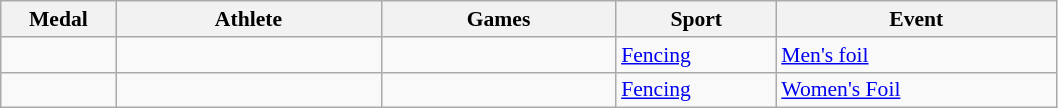<table class="wikitable sortable" style="font-size:90%">
<tr>
<th width="70">Medal</th>
<th width="170">Athlete</th>
<th width="150">Games</th>
<th width="100">Sport</th>
<th width="180">Event</th>
</tr>
<tr>
<td></td>
<td> </td>
<td></td>
<td> <a href='#'>Fencing</a></td>
<td><a href='#'>Men's foil</a></td>
</tr>
<tr>
<td></td>
<td> </td>
<td></td>
<td> <a href='#'>Fencing</a></td>
<td><a href='#'>Women's Foil</a></td>
</tr>
</table>
